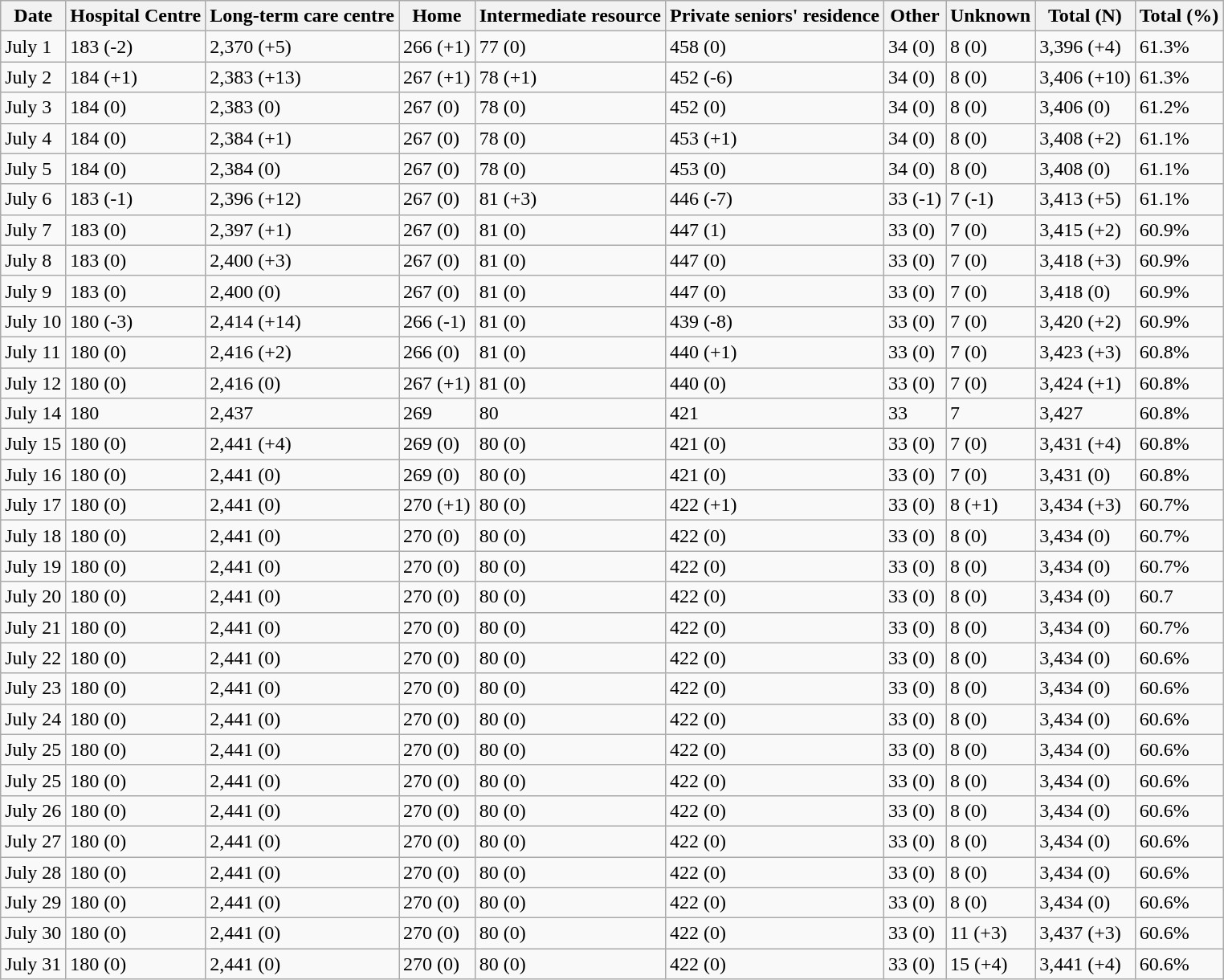<table class="wikitable">
<tr>
<th>Date</th>
<th>Hospital Centre</th>
<th>Long-term care centre</th>
<th>Home</th>
<th>Intermediate resource</th>
<th>Private seniors' residence</th>
<th>Other</th>
<th>Unknown</th>
<th>Total (N)</th>
<th>Total (%)</th>
</tr>
<tr>
<td>July 1</td>
<td>183 (-2)</td>
<td>2,370 (+5)</td>
<td>266 (+1)</td>
<td>77 (0)</td>
<td>458 (0)</td>
<td>34 (0)</td>
<td>8 (0)</td>
<td>3,396 (+4)</td>
<td>61.3%</td>
</tr>
<tr>
<td>July 2</td>
<td>184 (+1)</td>
<td>2,383 (+13)</td>
<td>267 (+1)</td>
<td>78 (+1)</td>
<td>452 (-6)</td>
<td>34 (0)</td>
<td>8 (0)</td>
<td>3,406 (+10)</td>
<td>61.3%</td>
</tr>
<tr>
<td>July 3</td>
<td>184 (0)</td>
<td>2,383 (0)</td>
<td>267 (0)</td>
<td>78 (0)</td>
<td>452 (0)</td>
<td>34 (0)</td>
<td>8 (0)</td>
<td>3,406 (0)</td>
<td>61.2%</td>
</tr>
<tr>
<td>July 4</td>
<td>184 (0)</td>
<td>2,384 (+1)</td>
<td>267 (0)</td>
<td>78 (0)</td>
<td>453 (+1)</td>
<td>34 (0)</td>
<td>8 (0)</td>
<td>3,408 (+2)</td>
<td>61.1%</td>
</tr>
<tr>
<td>July 5</td>
<td>184 (0)</td>
<td>2,384 (0)</td>
<td>267 (0)</td>
<td>78 (0)</td>
<td>453 (0)</td>
<td>34 (0)</td>
<td>8 (0)</td>
<td>3,408 (0)</td>
<td>61.1%</td>
</tr>
<tr>
<td>July 6</td>
<td>183 (-1)</td>
<td>2,396 (+12)</td>
<td>267 (0)</td>
<td>81 (+3)</td>
<td>446 (-7)</td>
<td>33 (-1)</td>
<td>7 (-1)</td>
<td>3,413 (+5)</td>
<td>61.1%</td>
</tr>
<tr>
<td>July 7</td>
<td>183 (0)</td>
<td>2,397 (+1)</td>
<td>267 (0)</td>
<td>81 (0)</td>
<td>447 (1)</td>
<td>33 (0)</td>
<td>7 (0)</td>
<td>3,415 (+2)</td>
<td>60.9%</td>
</tr>
<tr>
<td>July 8</td>
<td>183 (0)</td>
<td>2,400 (+3)</td>
<td>267 (0)</td>
<td>81 (0)</td>
<td>447 (0)</td>
<td>33 (0)</td>
<td>7 (0)</td>
<td>3,418 (+3)</td>
<td>60.9%</td>
</tr>
<tr>
<td>July 9</td>
<td>183 (0)</td>
<td>2,400 (0)</td>
<td>267 (0)</td>
<td>81 (0)</td>
<td>447 (0)</td>
<td>33 (0)</td>
<td>7 (0)</td>
<td>3,418 (0)</td>
<td>60.9%</td>
</tr>
<tr>
<td>July 10</td>
<td>180 (-3)</td>
<td>2,414 (+14)</td>
<td>266 (-1)</td>
<td>81 (0)</td>
<td>439 (-8)</td>
<td>33 (0)</td>
<td>7 (0)</td>
<td>3,420 (+2)</td>
<td>60.9%</td>
</tr>
<tr>
<td>July 11</td>
<td>180 (0)</td>
<td>2,416 (+2)</td>
<td>266 (0)</td>
<td>81 (0)</td>
<td>440 (+1)</td>
<td>33 (0)</td>
<td>7 (0)</td>
<td>3,423 (+3)</td>
<td>60.8%</td>
</tr>
<tr>
<td>July 12</td>
<td>180 (0)</td>
<td>2,416 (0)</td>
<td>267 (+1)</td>
<td>81 (0)</td>
<td>440 (0)</td>
<td>33 (0)</td>
<td>7 (0)</td>
<td>3,424 (+1)</td>
<td>60.8%</td>
</tr>
<tr>
<td>July 14</td>
<td>180</td>
<td>2,437</td>
<td>269</td>
<td>80</td>
<td>421</td>
<td>33</td>
<td>7</td>
<td>3,427</td>
<td>60.8%</td>
</tr>
<tr>
<td>July 15</td>
<td>180 (0)</td>
<td>2,441 (+4)</td>
<td>269 (0)</td>
<td>80 (0)</td>
<td>421 (0)</td>
<td>33 (0)</td>
<td>7 (0)</td>
<td>3,431 (+4)</td>
<td>60.8%</td>
</tr>
<tr>
<td>July 16</td>
<td>180 (0)</td>
<td>2,441 (0)</td>
<td>269 (0)</td>
<td>80 (0)</td>
<td>421 (0)</td>
<td>33 (0)</td>
<td>7 (0)</td>
<td>3,431 (0)</td>
<td>60.8%</td>
</tr>
<tr>
<td>July 17</td>
<td>180 (0)</td>
<td>2,441 (0)</td>
<td>270 (+1)</td>
<td>80 (0)</td>
<td>422 (+1)</td>
<td>33 (0)</td>
<td>8 (+1)</td>
<td>3,434 (+3)</td>
<td>60.7%</td>
</tr>
<tr>
<td>July 18</td>
<td>180 (0)</td>
<td>2,441 (0)</td>
<td>270 (0)</td>
<td>80 (0)</td>
<td>422 (0)</td>
<td>33 (0)</td>
<td>8 (0)</td>
<td>3,434 (0)</td>
<td>60.7%</td>
</tr>
<tr>
<td>July 19</td>
<td>180 (0)</td>
<td>2,441 (0)</td>
<td>270 (0)</td>
<td>80 (0)</td>
<td>422 (0)</td>
<td>33 (0)</td>
<td>8 (0)</td>
<td>3,434 (0)</td>
<td>60.7%</td>
</tr>
<tr>
<td>July 20</td>
<td>180 (0)</td>
<td>2,441 (0)</td>
<td>270 (0)</td>
<td>80 (0)</td>
<td>422 (0)</td>
<td>33 (0)</td>
<td>8 (0)</td>
<td>3,434 (0)</td>
<td>60.7</td>
</tr>
<tr>
<td>July 21</td>
<td>180 (0)</td>
<td>2,441 (0)</td>
<td>270 (0)</td>
<td>80 (0)</td>
<td>422 (0)</td>
<td>33 (0)</td>
<td>8 (0)</td>
<td>3,434 (0)</td>
<td>60.7%</td>
</tr>
<tr>
<td>July 22</td>
<td>180 (0)</td>
<td>2,441 (0)</td>
<td>270 (0)</td>
<td>80 (0)</td>
<td>422 (0)</td>
<td>33 (0)</td>
<td>8 (0)</td>
<td>3,434 (0)</td>
<td>60.6%</td>
</tr>
<tr>
<td>July 23</td>
<td>180 (0)</td>
<td>2,441 (0)</td>
<td>270 (0)</td>
<td>80 (0)</td>
<td>422 (0)</td>
<td>33 (0)</td>
<td>8 (0)</td>
<td>3,434 (0)</td>
<td>60.6%</td>
</tr>
<tr>
<td>July 24</td>
<td>180 (0)</td>
<td>2,441 (0)</td>
<td>270 (0)</td>
<td>80 (0)</td>
<td>422 (0)</td>
<td>33 (0)</td>
<td>8 (0)</td>
<td>3,434 (0)</td>
<td>60.6%</td>
</tr>
<tr>
<td>July 25</td>
<td>180 (0)</td>
<td>2,441 (0)</td>
<td>270 (0)</td>
<td>80 (0)</td>
<td>422 (0)</td>
<td>33 (0)</td>
<td>8 (0)</td>
<td>3,434 (0)</td>
<td>60.6%</td>
</tr>
<tr>
<td>July 25</td>
<td>180 (0)</td>
<td>2,441 (0)</td>
<td>270 (0)</td>
<td>80 (0)</td>
<td>422 (0)</td>
<td>33 (0)</td>
<td>8 (0)</td>
<td>3,434 (0)</td>
<td>60.6%</td>
</tr>
<tr>
<td>July 26</td>
<td>180 (0)</td>
<td>2,441 (0)</td>
<td>270 (0)</td>
<td>80 (0)</td>
<td>422 (0)</td>
<td>33 (0)</td>
<td>8 (0)</td>
<td>3,434 (0)</td>
<td>60.6%</td>
</tr>
<tr>
<td>July 27</td>
<td>180 (0)</td>
<td>2,441 (0)</td>
<td>270 (0)</td>
<td>80 (0)</td>
<td>422 (0)</td>
<td>33 (0)</td>
<td>8 (0)</td>
<td>3,434 (0)</td>
<td>60.6%</td>
</tr>
<tr>
<td>July 28</td>
<td>180 (0)</td>
<td>2,441 (0)</td>
<td>270 (0)</td>
<td>80 (0)</td>
<td>422 (0)</td>
<td>33 (0)</td>
<td>8 (0)</td>
<td>3,434 (0)</td>
<td>60.6%</td>
</tr>
<tr>
<td>July 29</td>
<td>180 (0)</td>
<td>2,441 (0)</td>
<td>270 (0)</td>
<td>80 (0)</td>
<td>422 (0)</td>
<td>33 (0)</td>
<td>8 (0)</td>
<td>3,434 (0)</td>
<td>60.6%</td>
</tr>
<tr>
<td>July 30</td>
<td>180 (0)</td>
<td>2,441 (0)</td>
<td>270 (0)</td>
<td>80 (0)</td>
<td>422 (0)</td>
<td>33 (0)</td>
<td>11 (+3)</td>
<td>3,437 (+3)</td>
<td>60.6%</td>
</tr>
<tr>
<td class="nowrap">July 31</td>
<td>180 (0)</td>
<td>2,441 (0)</td>
<td>270 (0)</td>
<td>80 (0)</td>
<td>422 (0)</td>
<td>33 (0)</td>
<td>15 (+4)</td>
<td>3,441 (+4)</td>
<td>60.6%</td>
</tr>
</table>
